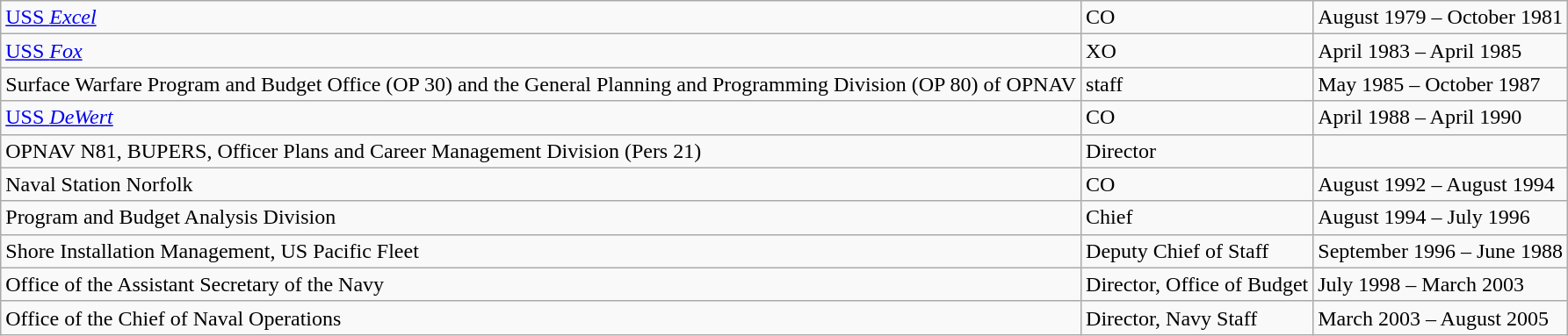<table class="wikitable">
<tr>
<td><a href='#'>USS <em>Excel</em></a></td>
<td>CO</td>
<td>August 1979 – October 1981</td>
</tr>
<tr>
<td><a href='#'>USS <em>Fox</em></a></td>
<td>XO</td>
<td>April 1983 – April 1985</td>
</tr>
<tr>
<td>Surface Warfare Program and Budget Office (OP 30) and the General Planning and Programming Division (OP 80) of OPNAV</td>
<td>staff</td>
<td>May 1985 – October 1987</td>
</tr>
<tr>
<td><a href='#'>USS <em>DeWert</em></a></td>
<td>CO</td>
<td>April 1988 – April 1990</td>
</tr>
<tr>
<td>OPNAV N81, BUPERS, Officer Plans and Career Management Division (Pers 21)</td>
<td>Director</td>
<td></td>
</tr>
<tr>
<td>Naval Station Norfolk</td>
<td>CO</td>
<td>August 1992 – August 1994</td>
</tr>
<tr>
<td>Program and Budget Analysis Division</td>
<td>Chief</td>
<td>August 1994 – July 1996</td>
</tr>
<tr>
<td>Shore Installation Management, US Pacific Fleet</td>
<td>Deputy Chief of Staff</td>
<td>September 1996 – June 1988</td>
</tr>
<tr>
<td>Office of the Assistant Secretary of the Navy</td>
<td>Director, Office of Budget</td>
<td>July 1998 – March 2003</td>
</tr>
<tr>
<td>Office of the Chief of Naval Operations</td>
<td>Director, Navy Staff</td>
<td>March 2003 –  August 2005</td>
</tr>
</table>
